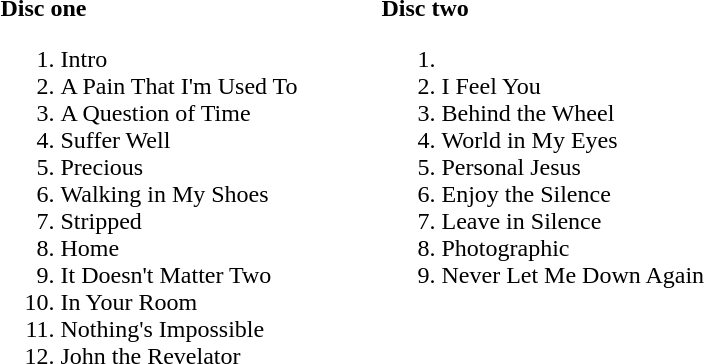<table ->
<tr>
<td width=250 valign=top><br><strong>Disc one</strong><ol><li>Intro</li><li>A Pain That I'm Used To</li><li>A Question of Time</li><li>Suffer Well</li><li>Precious</li><li>Walking in My Shoes</li><li>Stripped</li><li>Home</li><li>It Doesn't Matter Two</li><li>In Your Room</li><li>Nothing's Impossible</li><li>John the Revelator</li></ol></td>
<td width=250 valign=top><br><strong>Disc two</strong><ol><li><li>I Feel You</li><li>Behind the Wheel</li><li>World in My Eyes</li><li>Personal Jesus</li><li>Enjoy the Silence</li><li>Leave in Silence</li><li>Photographic</li><li>Never Let Me Down Again</li></ol></td>
</tr>
</table>
